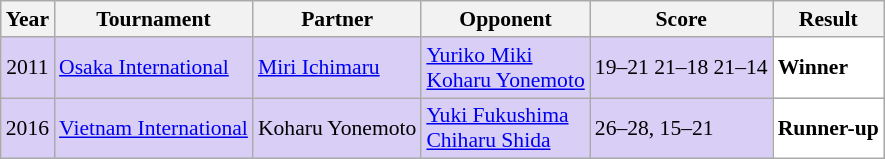<table class="sortable wikitable" style="font-size: 90%;">
<tr>
<th>Year</th>
<th>Tournament</th>
<th>Partner</th>
<th>Opponent</th>
<th>Score</th>
<th>Result</th>
</tr>
<tr style="background:#D8CEF6">
<td align="center">2011</td>
<td align="left"><a href='#'>Osaka International</a></td>
<td align="left"> <a href='#'>Miri Ichimaru</a></td>
<td align="left"> <a href='#'>Yuriko Miki</a> <br>  <a href='#'>Koharu Yonemoto</a></td>
<td align="left">19–21 21–18 21–14</td>
<td style="text-align:left; background:white"> <strong>Winner</strong></td>
</tr>
<tr style="background:#D8CEF6">
<td align="center">2016</td>
<td align="left"><a href='#'>Vietnam International</a></td>
<td align="left"> Koharu Yonemoto</td>
<td align="left"> <a href='#'>Yuki Fukushima</a> <br>  <a href='#'>Chiharu Shida</a></td>
<td align="left">26–28, 15–21</td>
<td style="text-align:left; background:white"> <strong>Runner-up</strong></td>
</tr>
</table>
